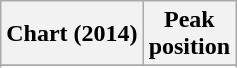<table class="wikitable sortable plainrowheaders">
<tr>
<th scope="col">Chart (2014)</th>
<th scope="col">Peak<br>position</th>
</tr>
<tr>
</tr>
<tr>
</tr>
</table>
